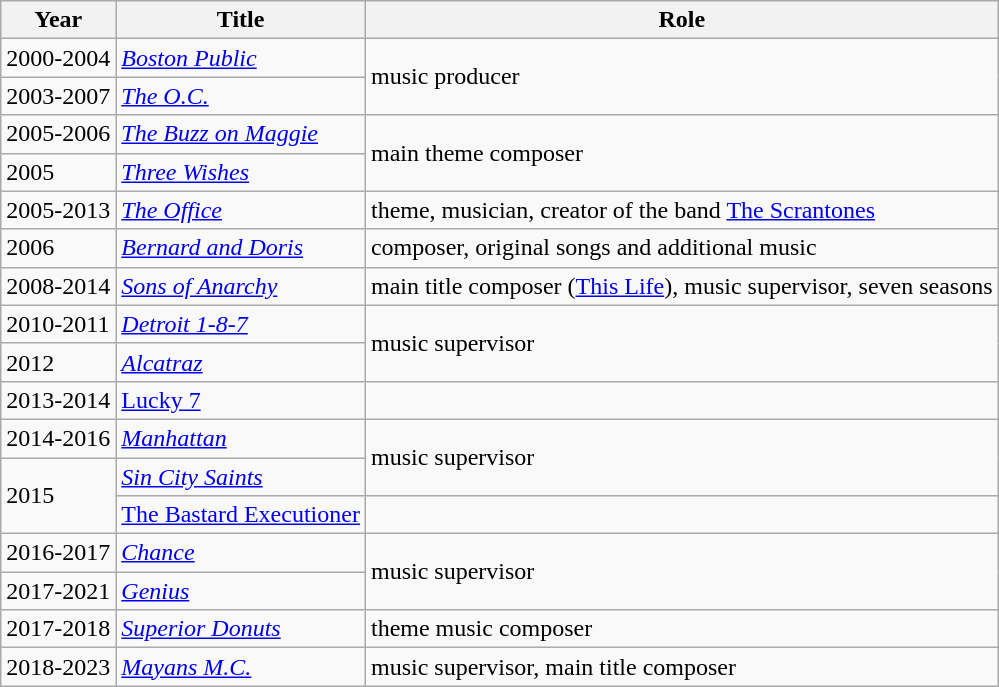<table class="wikitable">
<tr>
<th>Year</th>
<th>Title</th>
<th>Role</th>
</tr>
<tr>
<td>2000-2004</td>
<td><em><a href='#'>Boston Public</a></em></td>
<td rowspan="2">music producer</td>
</tr>
<tr>
<td>2003-2007</td>
<td><em><a href='#'>The O.C.</a></em></td>
</tr>
<tr>
<td>2005-2006</td>
<td><em><a href='#'>The Buzz on Maggie</a></em></td>
<td rowspan="2">main theme composer</td>
</tr>
<tr>
<td>2005</td>
<td><em><a href='#'>Three Wishes</a></em></td>
</tr>
<tr>
<td>2005-2013</td>
<td><em><a href='#'>The Office</a></em></td>
<td>theme, musician, creator of the band <a href='#'>The Scrantones</a></td>
</tr>
<tr>
<td>2006</td>
<td><em><a href='#'>Bernard and Doris</a></em></td>
<td>composer, original songs and additional music</td>
</tr>
<tr>
<td>2008-2014</td>
<td><em><a href='#'>Sons of Anarchy</a></em></td>
<td>main title composer (<a href='#'>This Life</a>), music supervisor, seven seasons</td>
</tr>
<tr>
<td>2010-2011</td>
<td><em><a href='#'>Detroit 1-8-7</a></em></td>
<td rowspan="2">music supervisor</td>
</tr>
<tr>
<td>2012</td>
<td><em><a href='#'>Alcatraz</a></em></td>
</tr>
<tr>
<td>2013-2014</td>
<td><a href='#'>Lucky 7</a></td>
<td></td>
</tr>
<tr>
<td>2014-2016</td>
<td><em><a href='#'>Manhattan</a></em></td>
<td rowspan="2">music supervisor</td>
</tr>
<tr>
<td rowspan="2">2015</td>
<td><em><a href='#'>Sin City Saints</a></em></td>
</tr>
<tr>
<td><a href='#'>The Bastard Executioner</a></td>
<td></td>
</tr>
<tr>
<td>2016-2017</td>
<td><em><a href='#'>Chance</a></em></td>
<td rowspan="2">music supervisor</td>
</tr>
<tr>
<td>2017-2021</td>
<td><em><a href='#'>Genius</a></em></td>
</tr>
<tr>
<td>2017-2018</td>
<td><em><a href='#'>Superior Donuts</a></em></td>
<td>theme music composer</td>
</tr>
<tr>
<td>2018-2023</td>
<td><em><a href='#'>Mayans M.C.</a></em></td>
<td>music supervisor, main title composer </td>
</tr>
</table>
